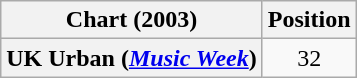<table class="wikitable plainrowheaders" style="text-align:center">
<tr>
<th>Chart (2003)</th>
<th>Position</th>
</tr>
<tr>
<th scope="row">UK Urban (<em><a href='#'>Music Week</a></em>)</th>
<td>32</td>
</tr>
</table>
